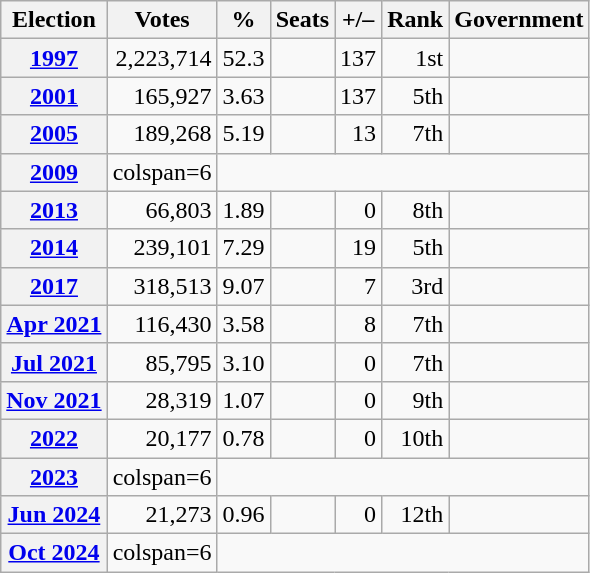<table class="wikitable" style="text-align:right">
<tr>
<th>Election</th>
<th>Votes</th>
<th>%</th>
<th>Seats</th>
<th>+/–</th>
<th>Rank</th>
<th>Government</th>
</tr>
<tr>
<th><a href='#'>1997</a></th>
<td>2,223,714</td>
<td>52.3</td>
<td></td>
<td> 137</td>
<td>1st</td>
<td></td>
</tr>
<tr>
<th><a href='#'>2001</a></th>
<td>165,927</td>
<td>3.63</td>
<td></td>
<td> 137</td>
<td>5th</td>
<td></td>
</tr>
<tr>
<th><a href='#'>2005</a></th>
<td>189,268</td>
<td>5.19</td>
<td></td>
<td> 13</td>
<td>7th</td>
<td></td>
</tr>
<tr>
<th><a href='#'>2009</a></th>
<td>colspan=6 </td>
</tr>
<tr>
<th><a href='#'>2013</a></th>
<td>66,803</td>
<td>1.89</td>
<td></td>
<td> 0</td>
<td>8th</td>
<td></td>
</tr>
<tr>
<th><a href='#'>2014</a></th>
<td>239,101</td>
<td>7.29</td>
<td></td>
<td> 19</td>
<td>5th</td>
<td></td>
</tr>
<tr>
<th><a href='#'>2017</a></th>
<td>318,513</td>
<td>9.07</td>
<td></td>
<td> 7</td>
<td>3rd</td>
<td></td>
</tr>
<tr>
<th><a href='#'>Apr 2021</a></th>
<td>116,430</td>
<td>3.58</td>
<td></td>
<td> 8</td>
<td>7th</td>
<td></td>
</tr>
<tr>
<th><a href='#'>Jul 2021</a></th>
<td>85,795</td>
<td>3.10</td>
<td></td>
<td> 0</td>
<td>7th</td>
<td></td>
</tr>
<tr>
<th><a href='#'>Nov 2021</a></th>
<td>28,319</td>
<td>1.07</td>
<td></td>
<td> 0</td>
<td>9th</td>
<td></td>
</tr>
<tr>
<th><a href='#'>2022</a></th>
<td>20,177</td>
<td>0.78</td>
<td></td>
<td> 0</td>
<td>10th</td>
<td></td>
</tr>
<tr>
<th><a href='#'>2023</a></th>
<td>colspan=6 </td>
</tr>
<tr>
<th><a href='#'>Jun 2024</a></th>
<td>21,273</td>
<td>0.96</td>
<td></td>
<td> 0</td>
<td>12th</td>
<td></td>
</tr>
<tr>
<th><a href='#'>Oct 2024</a></th>
<td>colspan=6 </td>
</tr>
</table>
